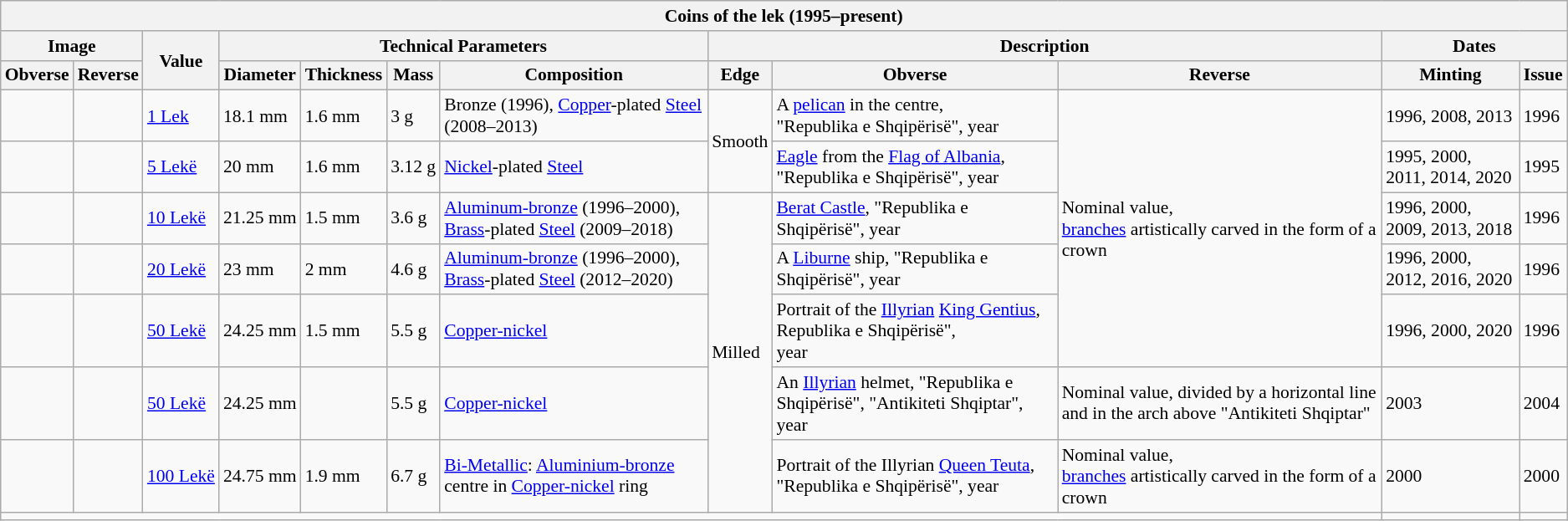<table class="wikitable" style="font-size: 90%">
<tr>
<th colspan="12">Coins of the lek (1995–present)</th>
</tr>
<tr>
<th colspan="2">Image</th>
<th rowspan="2">Value</th>
<th colspan="4">Technical Parameters</th>
<th colspan="3">Description</th>
<th colspan="2">Dates</th>
</tr>
<tr>
<th>Obverse</th>
<th>Reverse</th>
<th>Diameter</th>
<th>Thickness</th>
<th>Mass</th>
<th>Composition</th>
<th>Edge</th>
<th>Obverse</th>
<th>Reverse</th>
<th>Minting</th>
<th>Issue</th>
</tr>
<tr>
<td></td>
<td></td>
<td><a href='#'>1 Lek</a></td>
<td>18.1 mm</td>
<td>1.6 mm</td>
<td>3 g</td>
<td>Bronze (1996), <a href='#'>Copper</a>-plated <a href='#'>Steel</a> (2008–2013)</td>
<td rowspan="2">Smooth</td>
<td>A <a href='#'>pelican</a> in the centre,<br>"Republika e Shqipërisë", year</td>
<td rowspan="5">Nominal value,<br><a href='#'>branches</a> artistically carved in the form of a crown</td>
<td>1996, 2008, 2013</td>
<td>1996</td>
</tr>
<tr>
<td></td>
<td></td>
<td><a href='#'>5 Lekë</a></td>
<td>20 mm</td>
<td>1.6 mm</td>
<td>3.12 g</td>
<td><a href='#'>Nickel</a>-plated <a href='#'>Steel</a></td>
<td><a href='#'>Eagle</a> from the <a href='#'>Flag of Albania</a>,<br>"Republika e Shqipërisë", year</td>
<td>1995, 2000, 2011, 2014, 2020</td>
<td>1995</td>
</tr>
<tr>
<td></td>
<td></td>
<td><a href='#'>10 Lekë</a></td>
<td>21.25 mm</td>
<td>1.5 mm</td>
<td>3.6 g</td>
<td><a href='#'>Aluminum-bronze</a> (1996–2000), <a href='#'>Brass</a>-plated <a href='#'>Steel</a> (2009–2018)</td>
<td rowspan="5">Milled</td>
<td><a href='#'>Berat Castle</a>, "Republika e Shqipërisë", year</td>
<td>1996, 2000, 2009, 2013, 2018</td>
<td>1996</td>
</tr>
<tr>
<td></td>
<td></td>
<td><a href='#'>20 Lekë</a></td>
<td>23 mm</td>
<td>2 mm</td>
<td>4.6 g</td>
<td><a href='#'>Aluminum-bronze</a> (1996–2000), <a href='#'>Brass</a>-plated <a href='#'>Steel</a> (2012–2020)</td>
<td>A <a href='#'>Liburne</a> ship, "Republika e Shqipërisë", year</td>
<td>1996, 2000, 2012, 2016, 2020</td>
<td>1996</td>
</tr>
<tr>
<td></td>
<td></td>
<td><a href='#'>50 Lekë</a></td>
<td>24.25 mm</td>
<td>1.5 mm</td>
<td>5.5 g</td>
<td><a href='#'>Copper-nickel</a></td>
<td>Portrait of the <a href='#'>Illyrian</a> <a href='#'>King Gentius</a>, Republika e Shqipërisë",<br>year</td>
<td>1996, 2000, 2020</td>
<td>1996</td>
</tr>
<tr>
<td></td>
<td></td>
<td><a href='#'>50 Lekë</a></td>
<td>24.25 mm</td>
<td></td>
<td>5.5 g</td>
<td><a href='#'>Copper-nickel</a></td>
<td>An <a href='#'>Illyrian</a> helmet, "Republika e Shqipërisë", "Antikiteti Shqiptar", year</td>
<td>Nominal value, divided by a horizontal line and in the arch above "Antikiteti Shqiptar"</td>
<td>2003</td>
<td>2004</td>
</tr>
<tr>
<td></td>
<td></td>
<td><a href='#'>100 Lekë</a></td>
<td>24.75 mm</td>
<td>1.9 mm</td>
<td>6.7 g</td>
<td><a href='#'>Bi-Metallic</a>: <a href='#'>Aluminium-bronze</a> centre in <a href='#'>Copper-nickel</a> ring</td>
<td>Portrait of the Illyrian <a href='#'>Queen Teuta</a>, "Republika e Shqipërisë", year</td>
<td>Nominal value,<br><a href='#'>branches</a> artistically carved in the form of a crown</td>
<td>2000</td>
<td>2000</td>
</tr>
<tr>
<td colspan="10"></td>
<td></td>
<td></td>
</tr>
</table>
